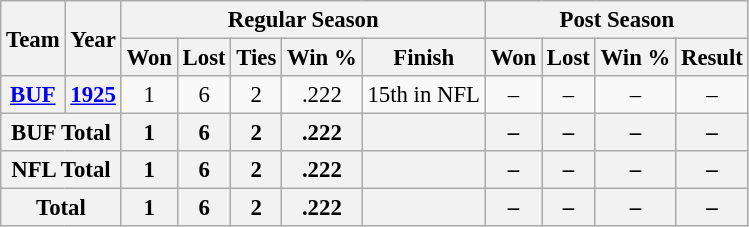<table class="wikitable" style="font-size: 95%; text-align:center;">
<tr>
<th rowspan="2">Team</th>
<th rowspan="2">Year</th>
<th colspan="5">Regular Season</th>
<th colspan="4">Post Season</th>
</tr>
<tr>
<th>Won</th>
<th>Lost</th>
<th>Ties</th>
<th>Win %</th>
<th>Finish</th>
<th>Won</th>
<th>Lost</th>
<th>Win %</th>
<th>Result</th>
</tr>
<tr>
<th><a href='#'>BUF</a></th>
<th><a href='#'>1925</a></th>
<td>1</td>
<td>6</td>
<td>2</td>
<td>.222</td>
<td>15th in NFL</td>
<td>–</td>
<td>–</td>
<td>–</td>
<td>–</td>
</tr>
<tr>
<th colspan="2">BUF Total</th>
<th>1</th>
<th>6</th>
<th>2</th>
<th>.222</th>
<th></th>
<th>–</th>
<th>–</th>
<th>–</th>
<th>–</th>
</tr>
<tr>
<th colspan="2">NFL Total</th>
<th>1</th>
<th>6</th>
<th>2</th>
<th>.222</th>
<th></th>
<th>–</th>
<th>–</th>
<th>–</th>
<th>–</th>
</tr>
<tr>
<th colspan="2">Total</th>
<th>1</th>
<th>6</th>
<th>2</th>
<th>.222</th>
<th></th>
<th>–</th>
<th>–</th>
<th>–</th>
<th>–</th>
</tr>
</table>
